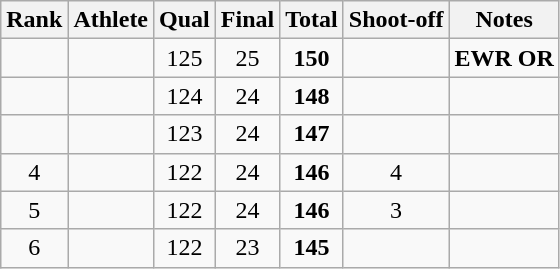<table class="wikitable sortable" style="text-align: center">
<tr>
<th>Rank</th>
<th>Athlete</th>
<th>Qual</th>
<th>Final</th>
<th>Total</th>
<th>Shoot-off</th>
<th>Notes</th>
</tr>
<tr>
<td></td>
<td align=left></td>
<td>125</td>
<td>25</td>
<td><strong>150</strong></td>
<td></td>
<td><strong>EWR OR</strong></td>
</tr>
<tr>
<td></td>
<td align=left></td>
<td>124</td>
<td>24</td>
<td><strong>148</strong></td>
<td></td>
<td></td>
</tr>
<tr>
<td></td>
<td align=left></td>
<td>123</td>
<td>24</td>
<td><strong>147</strong></td>
<td></td>
<td></td>
</tr>
<tr>
<td>4</td>
<td align=left></td>
<td>122</td>
<td>24</td>
<td><strong>146</strong></td>
<td>4</td>
<td></td>
</tr>
<tr>
<td>5</td>
<td align=left></td>
<td>122</td>
<td>24</td>
<td><strong>146</strong></td>
<td>3</td>
<td></td>
</tr>
<tr>
<td>6</td>
<td align=left></td>
<td>122</td>
<td>23</td>
<td><strong>145</strong></td>
<td></td>
<td></td>
</tr>
</table>
